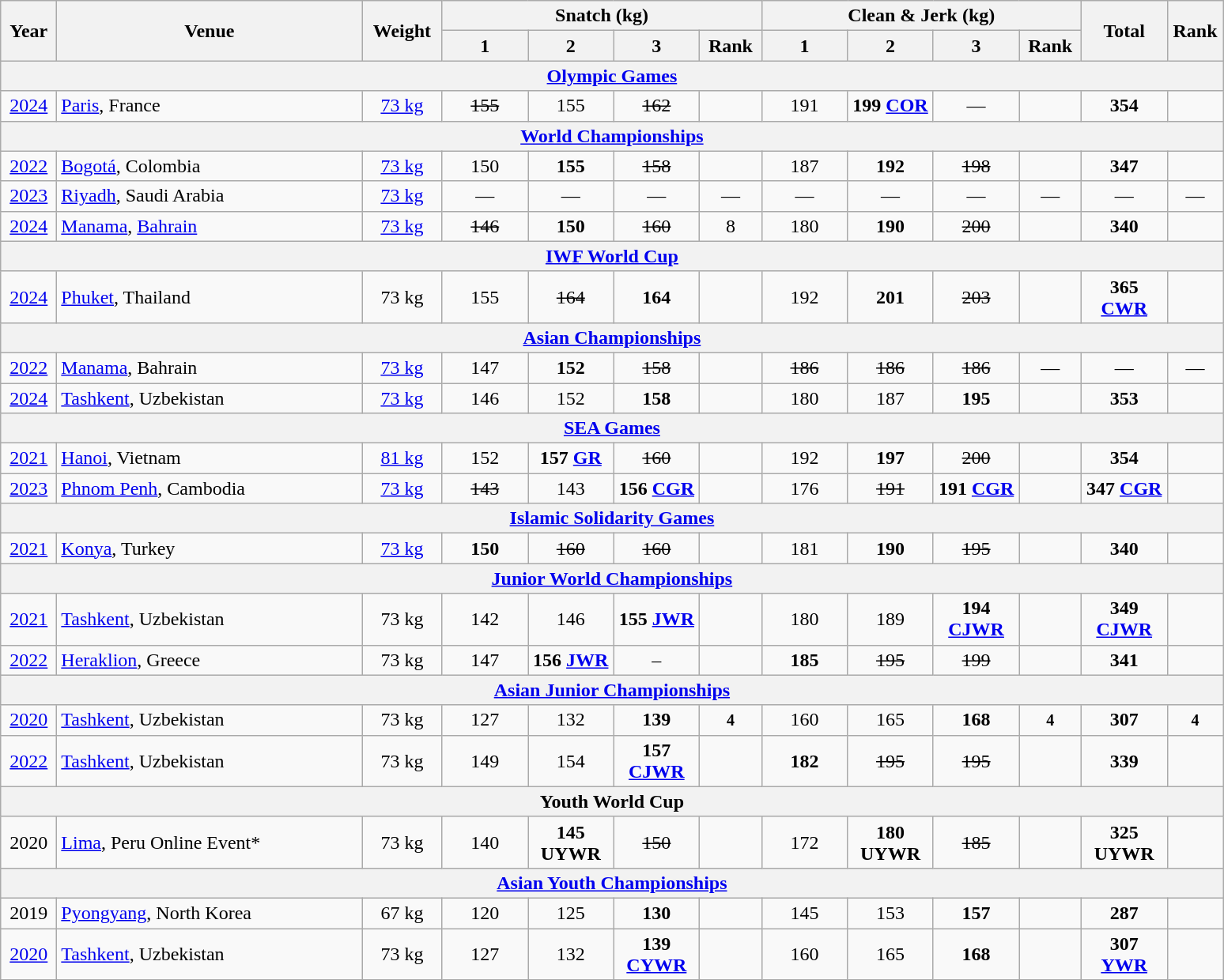<table class="wikitable" style="text-align:center;">
<tr>
<th rowspan="2" width="40">Year</th>
<th rowspan="2" width="250">Venue</th>
<th rowspan="2" width="60">Weight</th>
<th colspan="4">Snatch (kg)</th>
<th colspan="4">Clean & Jerk (kg)</th>
<th rowspan="2" width="65">Total</th>
<th rowspan="2" width="40">Rank</th>
</tr>
<tr>
<th width="65">1</th>
<th width="65">2</th>
<th width="65">3</th>
<th width="45">Rank</th>
<th width="65">1</th>
<th width="65">2</th>
<th width="65">3</th>
<th width="45">Rank</th>
</tr>
<tr>
<th colspan="13"><a href='#'>Olympic Games</a></th>
</tr>
<tr>
<td><a href='#'>2024</a></td>
<td align="left"><a href='#'>Paris</a>, France</td>
<td><a href='#'>73 kg</a></td>
<td><s>155</s></td>
<td>155</td>
<td><s>162</s></td>
<td></td>
<td>191</td>
<td><strong>199</strong> <strong><a href='#'>COR</a></strong></td>
<td>—</td>
<td></td>
<td><strong>354</strong></td>
<td></td>
</tr>
<tr>
<th colspan="13"><a href='#'>World Championships</a></th>
</tr>
<tr>
<td><a href='#'>2022</a></td>
<td align="left"><a href='#'>Bogotá</a>, Colombia</td>
<td><a href='#'>73 kg</a></td>
<td>150</td>
<td><strong>155</strong></td>
<td><s>158</s></td>
<td></td>
<td>187</td>
<td><strong>192</strong></td>
<td><s>198</s></td>
<td></td>
<td><strong>347</strong></td>
<td></td>
</tr>
<tr>
<td><a href='#'>2023</a></td>
<td align=left><a href='#'>Riyadh</a>, Saudi Arabia</td>
<td><a href='#'>73 kg</a></td>
<td>—</td>
<td>—</td>
<td>—</td>
<td>—</td>
<td>—</td>
<td>—</td>
<td>—</td>
<td>—</td>
<td>—</td>
<td>—</td>
</tr>
<tr>
<td><a href='#'>2024</a></td>
<td align=left><a href='#'>Manama</a>, <a href='#'>Bahrain</a></td>
<td><a href='#'>73 kg</a></td>
<td><s>146</s></td>
<td><strong>150</strong></td>
<td><s>160</s></td>
<td>8</td>
<td>180</td>
<td><strong>190</strong></td>
<td><s>200</s></td>
<td></td>
<td><strong>340</strong></td>
<td></td>
</tr>
<tr>
<th colspan="13"><a href='#'>IWF World Cup</a></th>
</tr>
<tr>
<td><a href='#'>2024</a></td>
<td align="left"><a href='#'> Phuket</a>, Thailand</td>
<td>73 kg</td>
<td>155</td>
<td><s>164</s></td>
<td><strong>164</strong></td>
<td></td>
<td>192</td>
<td><strong>201</strong></td>
<td><s>203</s></td>
<td></td>
<td><strong>365 <a href='#'>CWR</a></strong></td>
<td></td>
</tr>
<tr>
<th colspan="13"><a href='#'>Asian Championships</a></th>
</tr>
<tr>
<td><a href='#'>2022</a></td>
<td align="left"><a href='#'>Manama</a>, Bahrain</td>
<td><a href='#'>73 kg</a></td>
<td>147</td>
<td><strong>152</strong></td>
<td><s>158</s></td>
<td></td>
<td><s>186</s></td>
<td><s>186</s></td>
<td><s>186</s></td>
<td>—</td>
<td>—</td>
<td>—</td>
</tr>
<tr>
<td><a href='#'>2024</a></td>
<td align="left"><a href='#'>Tashkent</a>, Uzbekistan</td>
<td><a href='#'>73 kg</a></td>
<td>146</td>
<td>152</td>
<td><strong>158</strong></td>
<td></td>
<td>180</td>
<td>187</td>
<td><strong>195</strong></td>
<td></td>
<td><strong>353</strong></td>
<td></td>
</tr>
<tr>
<th colspan="13"><a href='#'>SEA Games</a></th>
</tr>
<tr>
<td><a href='#'>2021</a></td>
<td align="left"><a href='#'>Hanoi</a>, Vietnam</td>
<td><a href='#'>81 kg</a></td>
<td>152</td>
<td><strong>157</strong> <strong><a href='#'>GR</a></strong></td>
<td><s>160</s></td>
<td></td>
<td>192</td>
<td><strong>197</strong></td>
<td><s>200</s></td>
<td></td>
<td><strong>354</strong></td>
<td></td>
</tr>
<tr>
<td><a href='#'>2023</a></td>
<td align="left"><a href='#'>Phnom Penh</a>, Cambodia</td>
<td><a href='#'>73 kg</a></td>
<td><s>143</s></td>
<td>143</td>
<td><strong>156 <a href='#'>CGR</a></strong></td>
<td></td>
<td>176</td>
<td><s>191</s></td>
<td><strong>191 <a href='#'>CGR</a></strong></td>
<td></td>
<td><strong>347 <a href='#'>CGR</a></strong></td>
<td></td>
</tr>
<tr>
<th colspan="13"><a href='#'>Islamic Solidarity Games</a></th>
</tr>
<tr>
<td><a href='#'>2021</a></td>
<td align="left"><a href='#'>Konya</a>, Turkey</td>
<td><a href='#'>73 kg</a></td>
<td><strong>150</strong></td>
<td><s>160</s></td>
<td><s>160</s></td>
<td></td>
<td>181</td>
<td><strong>190</strong></td>
<td><s>195</s></td>
<td></td>
<td><strong>340</strong></td>
<td></td>
</tr>
<tr>
<th colspan="13"><a href='#'>Junior World Championships</a></th>
</tr>
<tr>
<td><a href='#'>2021</a></td>
<td align="left"><a href='#'>Tashkent</a>, Uzbekistan</td>
<td>73 kg</td>
<td>142</td>
<td>146</td>
<td><strong>155 <a href='#'>JWR</a></strong></td>
<td></td>
<td>180</td>
<td>189</td>
<td><strong>194 <a href='#'>CJWR</a></strong></td>
<td></td>
<td><strong>349 <a href='#'>CJWR</a></strong></td>
<td></td>
</tr>
<tr>
<td><a href='#'>2022</a></td>
<td align="left"><a href='#'>Heraklion</a>, Greece</td>
<td>73 kg</td>
<td>147</td>
<td><strong>156 <a href='#'>JWR</a></strong></td>
<td>–</td>
<td></td>
<td><strong>185</strong></td>
<td><s>195</s></td>
<td><s>199</s></td>
<td></td>
<td><strong>341</strong></td>
<td></td>
</tr>
<tr>
<th colspan="13"><a href='#'>Asian Junior Championships</a></th>
</tr>
<tr>
<td><a href='#'>2020</a></td>
<td align="left"><a href='#'>Tashkent</a>, Uzbekistan</td>
<td>73 kg</td>
<td>127</td>
<td>132</td>
<td><strong>139</strong></td>
<td><small><strong>4</strong></small></td>
<td>160</td>
<td>165</td>
<td><strong>168</strong></td>
<td><small><strong>4</strong></small></td>
<td><strong>307</strong></td>
<td><small><strong>4</strong></small></td>
</tr>
<tr>
<td><a href='#'>2022</a></td>
<td align="left"><a href='#'>Tashkent</a>, Uzbekistan</td>
<td>73 kg</td>
<td>149</td>
<td>154</td>
<td><strong>157 <a href='#'>CJWR</a></strong></td>
<td></td>
<td><strong>182</strong></td>
<td><s>195</s></td>
<td><s>195</s></td>
<td></td>
<td><strong>339</strong></td>
<td></td>
</tr>
<tr>
<th colspan="13">Youth World Cup</th>
</tr>
<tr>
<td>2020</td>
<td align="left"><a href='#'>Lima</a>, Peru Online Event*</td>
<td>73 kg</td>
<td>140</td>
<td><strong>145 UYWR</strong></td>
<td><s>150</s></td>
<td></td>
<td>172</td>
<td><strong>180 UYWR</strong></td>
<td><s>185</s></td>
<td></td>
<td><strong>325 UYWR</strong></td>
<td></td>
</tr>
<tr>
<th colspan="13"><a href='#'>Asian Youth Championships</a></th>
</tr>
<tr>
<td>2019</td>
<td align="left"><a href='#'>Pyongyang</a>, North Korea</td>
<td>67 kg</td>
<td>120</td>
<td>125</td>
<td><strong>130</strong></td>
<td></td>
<td>145</td>
<td>153</td>
<td><strong>157</strong></td>
<td></td>
<td><strong>287</strong></td>
<td></td>
</tr>
<tr>
<td><a href='#'>2020</a></td>
<td align="left"><a href='#'>Tashkent</a>, Uzbekistan</td>
<td>73 kg</td>
<td>127</td>
<td>132</td>
<td><strong>139 <a href='#'>CYWR</a></strong></td>
<td></td>
<td>160</td>
<td>165</td>
<td><strong>168</strong></td>
<td></td>
<td><strong>307 <a href='#'>YWR</a></strong></td>
<td></td>
</tr>
</table>
